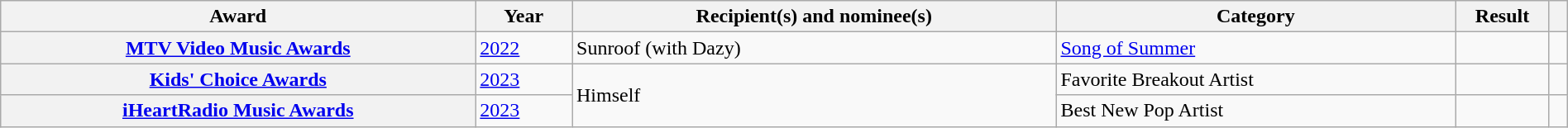<table class="wikitable sortable plainrowheaders" style="width: 100%;">
<tr>
<th scope="col">Award</th>
<th scope="col">Year</th>
<th scope="col">Recipient(s) and nominee(s)</th>
<th scope="col">Category</th>
<th scope="col" style="width: 6%;">Result</th>
<th scope="col" class="unsortable"></th>
</tr>
<tr>
<th scope="row"><a href='#'>MTV Video Music Awards</a></th>
<td><a href='#'>2022</a></td>
<td>Sunroof (with Dazy)</td>
<td><a href='#'>Song of Summer</a></td>
<td></td>
<td style="text-align:center;"></td>
</tr>
<tr>
<th scope="row"><a href='#'>Kids' Choice Awards</a></th>
<td><a href='#'>2023</a></td>
<td rowspan="2">Himself</td>
<td>Favorite Breakout Artist</td>
<td></td>
<td style="text-align:center;"></td>
</tr>
<tr>
<th scope="row"><a href='#'>iHeartRadio Music Awards</a></th>
<td><a href='#'>2023</a></td>
<td>Best New Pop Artist</td>
<td></td>
<td style="text-align:center;"></td>
</tr>
</table>
